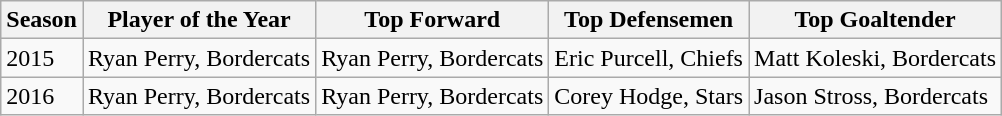<table class="wikitable">
<tr>
<th>Season</th>
<th>Player of the Year</th>
<th>Top Forward</th>
<th>Top Defensemen</th>
<th>Top Goaltender</th>
</tr>
<tr>
<td>2015</td>
<td>Ryan Perry, Bordercats</td>
<td>Ryan Perry, Bordercats</td>
<td>Eric Purcell, Chiefs</td>
<td>Matt Koleski, Bordercats</td>
</tr>
<tr>
<td>2016</td>
<td>Ryan Perry, Bordercats</td>
<td>Ryan Perry, Bordercats</td>
<td>Corey Hodge, Stars</td>
<td>Jason Stross, Bordercats</td>
</tr>
</table>
